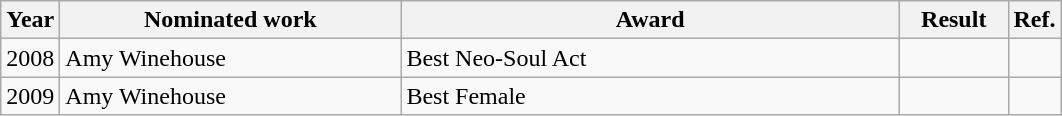<table class="wikitable">
<tr>
<th>Year</th>
<th width="220">Nominated work</th>
<th width="325">Award</th>
<th width="65">Result</th>
<th>Ref.</th>
</tr>
<tr>
<td align="center">2008</td>
<td>Amy Winehouse</td>
<td>Best Neo-Soul Act</td>
<td></td>
<td align="center"></td>
</tr>
<tr>
<td align="center">2009</td>
<td>Amy Winehouse</td>
<td>Best Female</td>
<td></td>
<td align="center"></td>
</tr>
</table>
